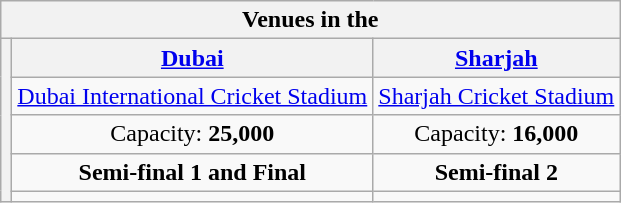<table class="wikitable" style="text-align:center">
<tr>
<th colspan="3">Venues in the </th>
</tr>
<tr>
<th rowspan="5"></th>
<th><a href='#'>Dubai</a></th>
<th><a href='#'>Sharjah</a></th>
</tr>
<tr>
<td><a href='#'>Dubai International Cricket Stadium</a></td>
<td><a href='#'>Sharjah Cricket Stadium</a></td>
</tr>
<tr>
<td>Capacity: <strong>25,000</strong></td>
<td>Capacity: <strong>16,000</strong></td>
</tr>
<tr>
<td><strong>Semi-final 1 and Final</strong></td>
<td><strong>Semi-final 2</strong></td>
</tr>
<tr>
<td></td>
<td></td>
</tr>
</table>
